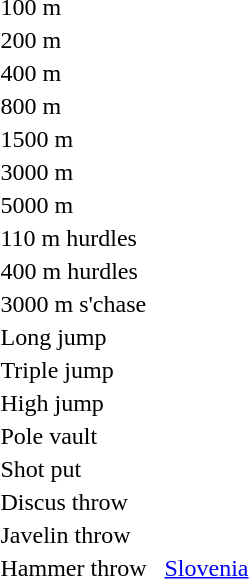<table>
<tr>
<td>100 m</td>
<td></td>
<td></td>
<td></td>
</tr>
<tr>
<td>200 m</td>
<td></td>
<td></td>
<td></td>
</tr>
<tr>
<td>400 m</td>
<td></td>
<td></td>
<td></td>
</tr>
<tr>
<td>800 m</td>
<td></td>
<td></td>
<td></td>
</tr>
<tr>
<td>1500 m</td>
<td></td>
<td></td>
<td></td>
</tr>
<tr>
<td>3000 m</td>
<td></td>
<td></td>
<td></td>
</tr>
<tr>
<td>5000 m</td>
<td></td>
<td></td>
<td></td>
</tr>
<tr>
<td>110 m hurdles</td>
<td></td>
<td></td>
<td></td>
</tr>
<tr>
<td>400 m hurdles</td>
<td></td>
<td></td>
<td></td>
</tr>
<tr>
<td>3000 m s'chase</td>
<td></td>
<td></td>
<td></td>
</tr>
<tr>
<td>Long jump</td>
<td></td>
<td></td>
<td></td>
</tr>
<tr>
<td>Triple jump</td>
<td></td>
<td></td>
<td></td>
</tr>
<tr>
<td>High jump</td>
<td></td>
<td></td>
<td></td>
</tr>
<tr>
<td>Pole vault</td>
<td></td>
<td></td>
<td></td>
</tr>
<tr>
<td>Shot put</td>
<td></td>
<td></td>
<td></td>
</tr>
<tr>
<td>Discus throw</td>
<td></td>
<td></td>
<td></td>
</tr>
<tr>
<td>Javelin throw</td>
<td></td>
<td></td>
<td></td>
</tr>
<tr>
<td>Hammer throw</td>
<td></td>
<td></td>
<td> <a href='#'>Slovenia</a></td>
</tr>
</table>
